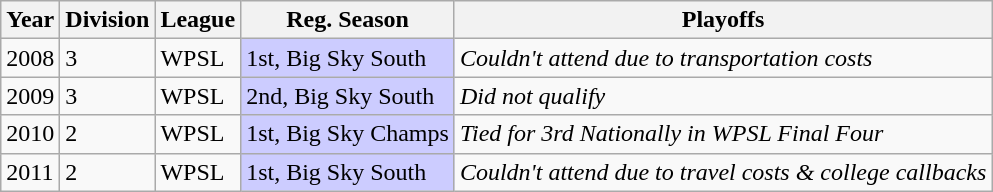<table class="wikitable">
<tr>
<th>Year</th>
<th>Division</th>
<th>League</th>
<th>Reg. Season</th>
<th>Playoffs</th>
</tr>
<tr>
<td>2008</td>
<td>3</td>
<td>WPSL</td>
<td bgcolor=#ccccff>1st, Big Sky South</td>
<td><em>Couldn't attend due to transportation costs</em></td>
</tr>
<tr>
<td>2009</td>
<td>3</td>
<td>WPSL</td>
<td bgcolor=#ccccff>2nd, Big Sky South</td>
<td><em>Did not qualify</em></td>
</tr>
<tr>
<td>2010</td>
<td>2</td>
<td>WPSL</td>
<td bgcolor=#ccccff>1st, Big Sky Champs</td>
<td><em>Tied for 3rd Nationally in WPSL Final Four</em></td>
</tr>
<tr>
<td>2011</td>
<td>2</td>
<td>WPSL</td>
<td bgcolor=#ccccff>1st, Big Sky South</td>
<td><em>Couldn't attend due to travel costs & college callbacks</em></td>
</tr>
</table>
